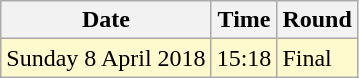<table class="wikitable">
<tr>
<th>Date</th>
<th>Time</th>
<th>Round</th>
</tr>
<tr>
<td style=background:lemonchiffon>Sunday 8 April 2018</td>
<td style=background:lemonchiffon>15:18</td>
<td style=background:lemonchiffon>Final</td>
</tr>
</table>
